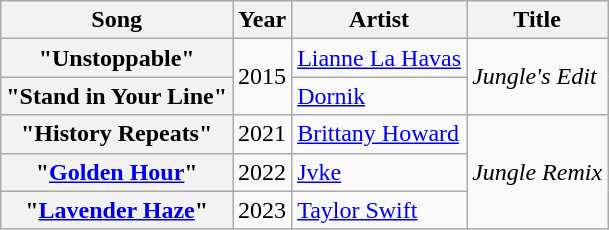<table class="wikitable plainrowheaders">
<tr>
<th>Song</th>
<th>Year</th>
<th>Artist</th>
<th>Title</th>
</tr>
<tr>
<th scope="row">"Unstoppable"</th>
<td rowspan="2">2015</td>
<td><a href='#'>Lianne La Havas</a></td>
<td rowspan="2"><em>Jungle's Edit</em></td>
</tr>
<tr>
<th scope="row">"Stand in Your Line"</th>
<td><a href='#'>Dornik</a></td>
</tr>
<tr>
<th scope="row">"History Repeats"</th>
<td>2021</td>
<td><a href='#'>Brittany Howard</a></td>
<td rowspan="3"><em>Jungle Remix</em></td>
</tr>
<tr>
<th scope="row">"<a href='#'>Golden Hour</a>"</th>
<td>2022</td>
<td><a href='#'>Jvke</a></td>
</tr>
<tr>
<th scope="row">"<a href='#'>Lavender Haze</a>"</th>
<td>2023</td>
<td><a href='#'>Taylor Swift</a></td>
</tr>
</table>
